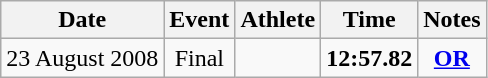<table class=wikitable style=text-align:center>
<tr>
<th>Date</th>
<th>Event</th>
<th>Athlete</th>
<th>Time</th>
<th>Notes</th>
</tr>
<tr>
<td>23 August 2008</td>
<td>Final</td>
<td align=left></td>
<td><strong>12:57.82</strong></td>
<td><strong><a href='#'>OR</a></strong></td>
</tr>
</table>
